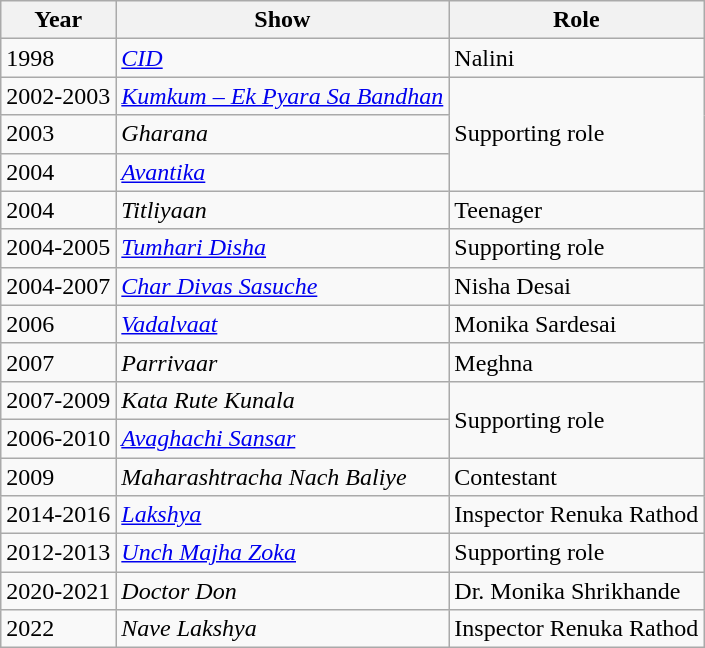<table class="wikitable">
<tr>
<th>Year</th>
<th>Show</th>
<th>Role</th>
</tr>
<tr>
<td>1998</td>
<td><em><a href='#'>CID</a></em></td>
<td>Nalini</td>
</tr>
<tr>
<td>2002-2003</td>
<td><em><a href='#'>Kumkum – Ek Pyara Sa Bandhan</a></em></td>
<td rowspan="3">Supporting role</td>
</tr>
<tr>
<td>2003</td>
<td><em>Gharana</em></td>
</tr>
<tr>
<td>2004</td>
<td><em><a href='#'>Avantika</a></em></td>
</tr>
<tr>
<td>2004</td>
<td><em>Titliyaan</em></td>
<td>Teenager</td>
</tr>
<tr>
<td>2004-2005</td>
<td><em><a href='#'>Tumhari Disha</a></em></td>
<td>Supporting role</td>
</tr>
<tr>
<td>2004-2007</td>
<td><em><a href='#'>Char Divas Sasuche</a></em></td>
<td>Nisha Desai</td>
</tr>
<tr>
<td>2006</td>
<td><em><a href='#'>Vadalvaat</a></em></td>
<td>Monika Sardesai</td>
</tr>
<tr>
<td>2007</td>
<td><em>Parrivaar</em></td>
<td>Meghna</td>
</tr>
<tr>
<td>2007-2009</td>
<td><em>Kata Rute Kunala</em></td>
<td rowspan="2">Supporting role</td>
</tr>
<tr>
<td>2006-2010</td>
<td><em><a href='#'>Avaghachi Sansar</a></em></td>
</tr>
<tr>
<td>2009</td>
<td><em>Maharashtracha Nach Baliye</em></td>
<td>Contestant</td>
</tr>
<tr>
<td>2014-2016</td>
<td><em><a href='#'>Lakshya</a></em></td>
<td>Inspector Renuka Rathod</td>
</tr>
<tr>
<td>2012-2013</td>
<td><em><a href='#'>Unch Majha Zoka</a></em></td>
<td>Supporting role</td>
</tr>
<tr>
<td>2020-2021</td>
<td><em>Doctor Don</em></td>
<td>Dr. Monika Shrikhande</td>
</tr>
<tr>
<td>2022</td>
<td><em>Nave Lakshya</em></td>
<td>Inspector Renuka Rathod</td>
</tr>
</table>
